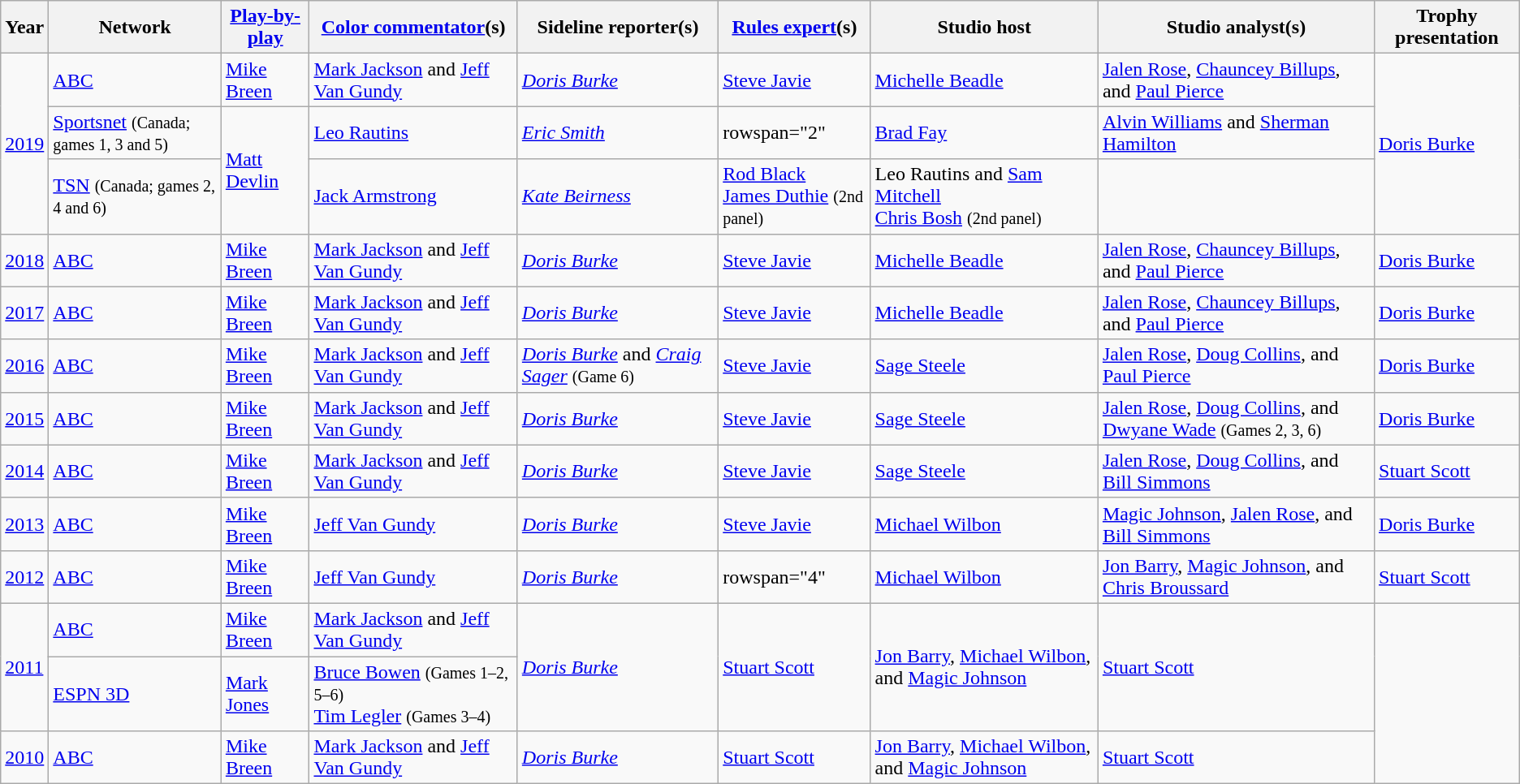<table class="wikitable">
<tr>
<th>Year</th>
<th>Network</th>
<th><a href='#'>Play-by-play</a></th>
<th><a href='#'>Color commentator</a>(s)</th>
<th>Sideline reporter(s)</th>
<th><a href='#'>Rules expert</a>(s)</th>
<th>Studio host</th>
<th>Studio analyst(s)</th>
<th>Trophy presentation</th>
</tr>
<tr>
<td rowspan=3><a href='#'>2019</a></td>
<td><a href='#'>ABC</a></td>
<td><a href='#'>Mike Breen</a></td>
<td><a href='#'>Mark Jackson</a> and <a href='#'>Jeff Van Gundy</a></td>
<td><em><a href='#'>Doris Burke</a></em></td>
<td><a href='#'>Steve Javie</a></td>
<td><a href='#'>Michelle Beadle</a></td>
<td><a href='#'>Jalen Rose</a>, <a href='#'>Chauncey Billups</a>, and <a href='#'>Paul Pierce</a></td>
<td rowspan="3"><a href='#'>Doris Burke</a></td>
</tr>
<tr>
<td><a href='#'>Sportsnet</a> <small>(Canada; games 1, 3 and 5)</small></td>
<td rowspan=2><a href='#'>Matt Devlin</a></td>
<td><a href='#'>Leo Rautins</a></td>
<td><em><a href='#'>Eric Smith</a></em></td>
<td>rowspan="2" </td>
<td><a href='#'>Brad Fay</a></td>
<td><a href='#'>Alvin Williams</a> and <a href='#'>Sherman Hamilton</a></td>
</tr>
<tr>
<td><a href='#'>TSN</a> <small>(Canada; games 2, 4 and 6)</small></td>
<td><a href='#'>Jack Armstrong</a></td>
<td><em><a href='#'>Kate Beirness</a></em></td>
<td><a href='#'>Rod Black</a><br><a href='#'>James Duthie</a> <small>(2nd panel)</small></td>
<td>Leo Rautins and <a href='#'>Sam Mitchell</a><br><a href='#'>Chris Bosh</a> <small>(2nd panel)</small></td>
</tr>
<tr>
<td><a href='#'>2018</a></td>
<td><a href='#'>ABC</a></td>
<td><a href='#'>Mike Breen</a></td>
<td><a href='#'>Mark Jackson</a> and <a href='#'>Jeff Van Gundy</a></td>
<td><em><a href='#'>Doris Burke</a></em></td>
<td><a href='#'>Steve Javie</a></td>
<td><a href='#'>Michelle Beadle</a></td>
<td><a href='#'>Jalen Rose</a>, <a href='#'>Chauncey Billups</a>, and <a href='#'>Paul Pierce</a></td>
<td><a href='#'>Doris Burke</a></td>
</tr>
<tr>
<td><a href='#'>2017</a></td>
<td><a href='#'>ABC</a></td>
<td><a href='#'>Mike Breen</a></td>
<td><a href='#'>Mark Jackson</a> and <a href='#'>Jeff Van Gundy</a></td>
<td><em><a href='#'>Doris Burke</a></em></td>
<td><a href='#'>Steve Javie</a></td>
<td><a href='#'>Michelle Beadle</a></td>
<td><a href='#'>Jalen Rose</a>, <a href='#'>Chauncey Billups</a>, and <a href='#'>Paul Pierce</a></td>
<td><a href='#'>Doris Burke</a></td>
</tr>
<tr>
<td><a href='#'>2016</a></td>
<td><a href='#'>ABC</a></td>
<td><a href='#'>Mike Breen</a></td>
<td><a href='#'>Mark Jackson</a> and <a href='#'>Jeff Van Gundy</a></td>
<td><em><a href='#'>Doris Burke</a></em> and <em><a href='#'>Craig Sager</a></em> <small>(Game 6)</small></td>
<td><a href='#'>Steve Javie</a></td>
<td><a href='#'>Sage Steele</a></td>
<td><a href='#'>Jalen Rose</a>, <a href='#'>Doug Collins</a>, and <a href='#'>Paul Pierce</a></td>
<td><a href='#'>Doris Burke</a></td>
</tr>
<tr>
<td><a href='#'>2015</a></td>
<td><a href='#'>ABC</a></td>
<td><a href='#'>Mike Breen</a></td>
<td><a href='#'>Mark Jackson</a> and <a href='#'>Jeff Van Gundy</a></td>
<td><em><a href='#'>Doris Burke</a></em></td>
<td><a href='#'>Steve Javie</a></td>
<td><a href='#'>Sage Steele</a></td>
<td><a href='#'>Jalen Rose</a>, <a href='#'>Doug Collins</a>, and <a href='#'>Dwyane Wade</a> <small>(Games 2, 3, 6)</small></td>
<td><a href='#'>Doris Burke</a></td>
</tr>
<tr>
<td><a href='#'>2014</a></td>
<td><a href='#'>ABC</a></td>
<td><a href='#'>Mike Breen</a></td>
<td><a href='#'>Mark Jackson</a> and <a href='#'>Jeff Van Gundy</a></td>
<td><em><a href='#'>Doris Burke</a></em></td>
<td><a href='#'>Steve Javie</a></td>
<td><a href='#'>Sage Steele</a></td>
<td><a href='#'>Jalen Rose</a>, <a href='#'>Doug Collins</a>, and <a href='#'>Bill Simmons</a></td>
<td><a href='#'>Stuart Scott</a></td>
</tr>
<tr>
<td><a href='#'>2013</a></td>
<td><a href='#'>ABC</a></td>
<td><a href='#'>Mike Breen</a></td>
<td><a href='#'>Jeff Van Gundy</a></td>
<td><em><a href='#'>Doris Burke</a></em></td>
<td><a href='#'>Steve Javie</a></td>
<td><a href='#'>Michael Wilbon</a></td>
<td><a href='#'>Magic Johnson</a>, <a href='#'>Jalen Rose</a>, and <a href='#'>Bill Simmons</a></td>
<td><a href='#'>Doris Burke</a></td>
</tr>
<tr>
<td><a href='#'>2012</a></td>
<td><a href='#'>ABC</a></td>
<td><a href='#'>Mike Breen</a></td>
<td><a href='#'>Jeff Van Gundy</a></td>
<td><em><a href='#'>Doris Burke</a></em></td>
<td>rowspan="4" </td>
<td><a href='#'>Michael Wilbon</a></td>
<td><a href='#'>Jon Barry</a>, <a href='#'>Magic Johnson</a>, and <a href='#'>Chris Broussard</a></td>
<td><a href='#'>Stuart Scott</a></td>
</tr>
<tr>
<td rowspan="2"><a href='#'>2011</a></td>
<td><a href='#'>ABC</a></td>
<td><a href='#'>Mike Breen</a></td>
<td><a href='#'>Mark Jackson</a> and <a href='#'>Jeff Van Gundy</a></td>
<td rowspan="2"><em><a href='#'>Doris Burke</a></em></td>
<td rowspan="2"><a href='#'>Stuart Scott</a></td>
<td rowspan="2"><a href='#'>Jon Barry</a>, <a href='#'>Michael Wilbon</a>, and <a href='#'>Magic Johnson</a></td>
<td rowspan="2"><a href='#'>Stuart Scott</a></td>
</tr>
<tr>
<td><a href='#'>ESPN 3D</a></td>
<td><a href='#'>Mark Jones</a></td>
<td><a href='#'>Bruce Bowen</a> <small>(Games 1–2, 5–6)</small><br><a href='#'>Tim Legler</a> <small>(Games 3–4)</small></td>
</tr>
<tr>
<td><a href='#'>2010</a></td>
<td><a href='#'>ABC</a></td>
<td><a href='#'>Mike Breen</a></td>
<td><a href='#'>Mark Jackson</a> and <a href='#'>Jeff Van Gundy</a></td>
<td><em><a href='#'>Doris Burke</a></em></td>
<td><a href='#'>Stuart Scott</a></td>
<td><a href='#'>Jon Barry</a>, <a href='#'>Michael Wilbon</a>, and <a href='#'>Magic Johnson</a></td>
<td><a href='#'>Stuart Scott</a></td>
</tr>
</table>
